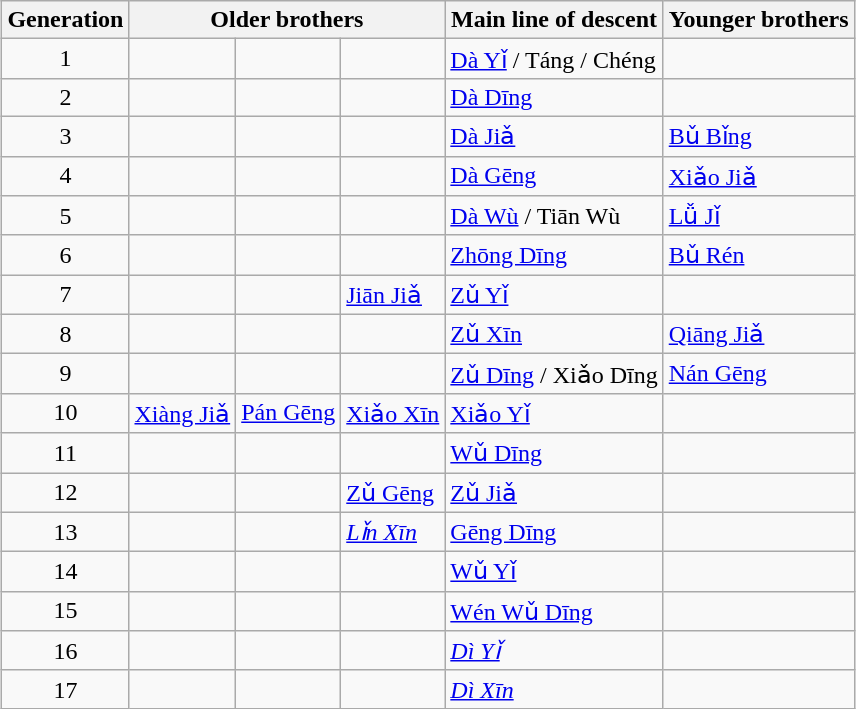<table class="wikitable" style="margin: 1em auto 1em auto;">
<tr>
<th>Generation</th>
<th colspan="3">Older brothers</th>
<th>Main line of descent</th>
<th>Younger brothers</th>
</tr>
<tr>
<td align="center">1</td>
<td></td>
<td></td>
<td></td>
<td> <a href='#'>Dà Yǐ</a> /  Táng /  Chéng</td>
<td></td>
</tr>
<tr>
<td align="center">2</td>
<td></td>
<td></td>
<td></td>
<td> <a href='#'>Dà Dīng</a></td>
<td></td>
</tr>
<tr>
<td align="center">3</td>
<td></td>
<td></td>
<td></td>
<td> <a href='#'>Dà Jiǎ</a></td>
<td> <a href='#'>Bǔ Bǐng</a></td>
</tr>
<tr>
<td align="center">4</td>
<td></td>
<td></td>
<td></td>
<td> <a href='#'>Dà Gēng</a></td>
<td> <a href='#'>Xiǎo Jiǎ</a></td>
</tr>
<tr>
<td align="center">5</td>
<td></td>
<td></td>
<td></td>
<td> <a href='#'>Dà Wù</a> /  Tiān Wù</td>
<td> <a href='#'>Lǚ Jǐ</a></td>
</tr>
<tr>
<td align="center">6</td>
<td></td>
<td></td>
<td></td>
<td> <a href='#'>Zhōng Dīng</a></td>
<td> <a href='#'>Bǔ Rén</a></td>
</tr>
<tr>
<td align="center">7</td>
<td></td>
<td></td>
<td> <a href='#'>Jiān Jiǎ</a></td>
<td> <a href='#'>Zǔ Yǐ</a></td>
<td></td>
</tr>
<tr>
<td align="center">8</td>
<td></td>
<td></td>
<td></td>
<td> <a href='#'>Zǔ Xīn</a></td>
<td> <a href='#'>Qiāng Jiǎ</a></td>
</tr>
<tr>
<td align="center">9</td>
<td></td>
<td></td>
<td></td>
<td> <a href='#'>Zǔ Dīng</a> /  Xiǎo Dīng</td>
<td> <a href='#'>Nán Gēng</a></td>
</tr>
<tr>
<td align="center">10</td>
<td> <a href='#'>Xiàng Jiǎ</a></td>
<td> <a href='#'>Pán Gēng</a></td>
<td> <a href='#'>Xiǎo Xīn</a></td>
<td> <a href='#'>Xiǎo Yǐ</a></td>
<td></td>
</tr>
<tr>
<td align="center">11</td>
<td></td>
<td></td>
<td></td>
<td> <a href='#'>Wǔ Dīng</a></td>
<td></td>
</tr>
<tr>
<td align="center">12</td>
<td></td>
<td align="center"></td>
<td> <a href='#'>Zǔ Gēng</a></td>
<td> <a href='#'>Zǔ Jiǎ</a></td>
<td></td>
</tr>
<tr>
<td align="center">13</td>
<td></td>
<td></td>
<td> <em><a href='#'>Lǐn Xīn</a></em></td>
<td> <a href='#'>Gēng Dīng</a></td>
<td></td>
</tr>
<tr>
<td align="center">14</td>
<td></td>
<td></td>
<td></td>
<td> <a href='#'>Wǔ Yǐ</a></td>
<td></td>
</tr>
<tr>
<td align="center">15</td>
<td></td>
<td></td>
<td></td>
<td> <a href='#'>Wén Wǔ Dīng</a></td>
<td></td>
</tr>
<tr>
<td align="center">16</td>
<td></td>
<td></td>
<td></td>
<td> <em><a href='#'>Dì Yǐ</a></em></td>
<td></td>
</tr>
<tr>
<td align="center">17</td>
<td></td>
<td></td>
<td></td>
<td> <em><a href='#'>Dì Xīn</a></em></td>
<td></td>
</tr>
</table>
